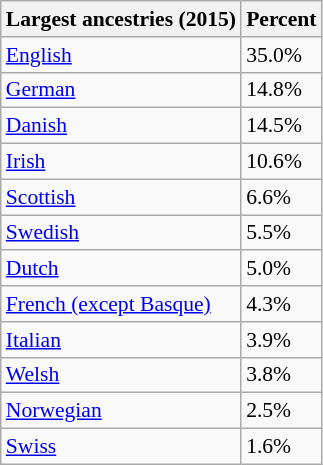<table class="wikitable sortable collapsible" style="font-size: 90%;">
<tr>
<th>Largest ancestries (2015)</th>
<th>Percent</th>
</tr>
<tr>
<td><a href='#'>English</a></td>
<td>35.0%</td>
</tr>
<tr>
<td><a href='#'>German</a></td>
<td>14.8%</td>
</tr>
<tr>
<td><a href='#'>Danish</a></td>
<td>14.5%</td>
</tr>
<tr>
<td><a href='#'>Irish</a></td>
<td>10.6%</td>
</tr>
<tr>
<td><a href='#'>Scottish</a></td>
<td>6.6%</td>
</tr>
<tr>
<td><a href='#'>Swedish</a></td>
<td>5.5%</td>
</tr>
<tr>
<td><a href='#'>Dutch</a></td>
<td>5.0%</td>
</tr>
<tr>
<td><a href='#'>French (except Basque)</a></td>
<td>4.3%</td>
</tr>
<tr>
<td><a href='#'>Italian</a></td>
<td>3.9%</td>
</tr>
<tr>
<td><a href='#'>Welsh</a></td>
<td>3.8%</td>
</tr>
<tr>
<td><a href='#'>Norwegian</a></td>
<td>2.5%</td>
</tr>
<tr>
<td><a href='#'>Swiss</a></td>
<td>1.6%</td>
</tr>
</table>
